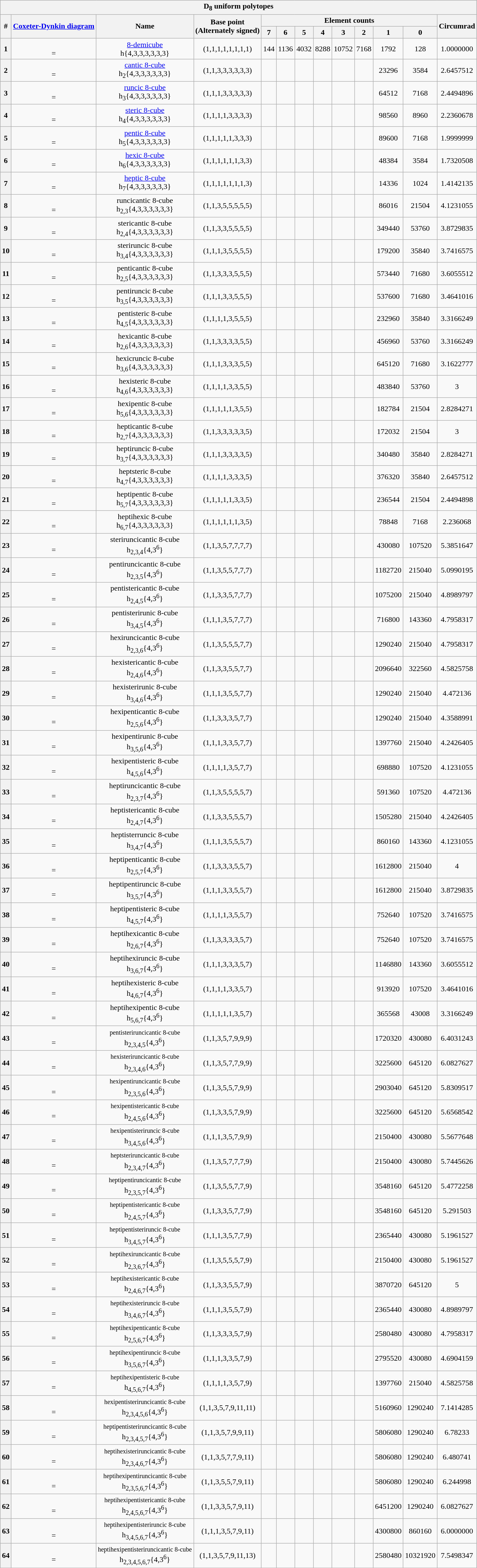<table class="wikitable collapsible collapsed">
<tr>
<th colspan=15>D<sub>8</sub> uniform polytopes</th>
</tr>
<tr>
<th rowspan=2>#</th>
<th rowspan=2><a href='#'>Coxeter-Dynkin diagram</a></th>
<th rowspan=2>Name</th>
<th rowspan=2>Base point<br>(Alternately signed)</th>
<th colspan=8>Element counts</th>
<th rowspan=2>Circumrad</th>
</tr>
<tr>
<th>7</th>
<th>6</th>
<th>5</th>
<th>4</th>
<th>3</th>
<th>2</th>
<th>1</th>
<th>0</th>
</tr>
<tr align=center>
<th>1</th>
<td><br>= </td>
<td><a href='#'>8-demicube</a><br>h{4,3,3,3,3,3,3}</td>
<td>(1,1,1,1,1,1,1,1)</td>
<td>144</td>
<td>1136</td>
<td>4032</td>
<td>8288</td>
<td>10752</td>
<td>7168</td>
<td>1792</td>
<td>128</td>
<td>1.0000000</td>
</tr>
<tr align=center>
<th>2</th>
<td><br>= </td>
<td><a href='#'>cantic 8-cube</a><br>h<sub>2</sub>{4,3,3,3,3,3,3}</td>
<td>(1,1,3,3,3,3,3,3)</td>
<td></td>
<td></td>
<td></td>
<td></td>
<td></td>
<td></td>
<td>23296</td>
<td>3584</td>
<td>2.6457512</td>
</tr>
<tr align=center>
<th>3</th>
<td><br>= </td>
<td><a href='#'>runcic 8-cube</a><br>h<sub>3</sub>{4,3,3,3,3,3,3}</td>
<td>(1,1,1,3,3,3,3,3)</td>
<td></td>
<td></td>
<td></td>
<td></td>
<td></td>
<td></td>
<td>64512</td>
<td>7168</td>
<td>2.4494896</td>
</tr>
<tr align=center>
<th>4</th>
<td><br>= </td>
<td><a href='#'>steric 8-cube</a><br>h<sub>4</sub>{4,3,3,3,3,3,3}</td>
<td>(1,1,1,1,3,3,3,3)</td>
<td></td>
<td></td>
<td></td>
<td></td>
<td></td>
<td></td>
<td>98560</td>
<td>8960</td>
<td>2.2360678</td>
</tr>
<tr align=center>
<th>5</th>
<td><br>= </td>
<td><a href='#'>pentic 8-cube</a><br>h<sub>5</sub>{4,3,3,3,3,3,3}</td>
<td>(1,1,1,1,1,3,3,3)</td>
<td></td>
<td></td>
<td></td>
<td></td>
<td></td>
<td></td>
<td>89600</td>
<td>7168</td>
<td>1.9999999</td>
</tr>
<tr align=center>
<th>6</th>
<td><br>= </td>
<td><a href='#'>hexic 8-cube</a><br>h<sub>6</sub>{4,3,3,3,3,3,3}</td>
<td>(1,1,1,1,1,1,3,3)</td>
<td></td>
<td></td>
<td></td>
<td></td>
<td></td>
<td></td>
<td>48384</td>
<td>3584</td>
<td>1.7320508</td>
</tr>
<tr align=center>
<th>7</th>
<td><br>= </td>
<td><a href='#'>heptic 8-cube</a><br>h<sub>7</sub>{4,3,3,3,3,3,3}</td>
<td>(1,1,1,1,1,1,1,3)</td>
<td></td>
<td></td>
<td></td>
<td></td>
<td></td>
<td></td>
<td>14336</td>
<td>1024</td>
<td>1.4142135</td>
</tr>
<tr align=center>
<th>8</th>
<td><br>= </td>
<td>runcicantic 8-cube<br>h<sub>2,3</sub>{4,3,3,3,3,3,3}</td>
<td>(1,1,3,5,5,5,5,5)</td>
<td></td>
<td></td>
<td></td>
<td></td>
<td></td>
<td></td>
<td>86016</td>
<td>21504</td>
<td>4.1231055</td>
</tr>
<tr align=center>
<th>9</th>
<td><br>= </td>
<td>stericantic 8-cube<br>h<sub>2,4</sub>{4,3,3,3,3,3,3}</td>
<td>(1,1,3,3,5,5,5,5)</td>
<td></td>
<td></td>
<td></td>
<td></td>
<td></td>
<td></td>
<td>349440</td>
<td>53760</td>
<td>3.8729835</td>
</tr>
<tr align=center>
<th>10</th>
<td><br>= </td>
<td>steriruncic 8-cube<br>h<sub>3,4</sub>{4,3,3,3,3,3,3}</td>
<td>(1,1,1,3,5,5,5,5)</td>
<td></td>
<td></td>
<td></td>
<td></td>
<td></td>
<td></td>
<td>179200</td>
<td>35840</td>
<td>3.7416575</td>
</tr>
<tr align=center>
<th>11</th>
<td><br>= </td>
<td>penticantic 8-cube<br>h<sub>2,5</sub>{4,3,3,3,3,3,3}</td>
<td>(1,1,3,3,3,5,5,5)</td>
<td></td>
<td></td>
<td></td>
<td></td>
<td></td>
<td></td>
<td>573440</td>
<td>71680</td>
<td>3.6055512</td>
</tr>
<tr align=center>
<th>12</th>
<td><br>= </td>
<td>pentiruncic 8-cube<br>h<sub>3,5</sub>{4,3,3,3,3,3,3}</td>
<td>(1,1,1,3,3,5,5,5)</td>
<td></td>
<td></td>
<td></td>
<td></td>
<td></td>
<td></td>
<td>537600</td>
<td>71680</td>
<td>3.4641016</td>
</tr>
<tr align=center>
<th>13</th>
<td><br>= </td>
<td>pentisteric 8-cube<br>h<sub>4,5</sub>{4,3,3,3,3,3,3}</td>
<td>(1,1,1,1,3,5,5,5)</td>
<td></td>
<td></td>
<td></td>
<td></td>
<td></td>
<td></td>
<td>232960</td>
<td>35840</td>
<td>3.3166249</td>
</tr>
<tr align=center>
<th>14</th>
<td><br>= </td>
<td>hexicantic 8-cube<br>h<sub>2,6</sub>{4,3,3,3,3,3,3}</td>
<td>(1,1,3,3,3,3,5,5)</td>
<td></td>
<td></td>
<td></td>
<td></td>
<td></td>
<td></td>
<td>456960</td>
<td>53760</td>
<td>3.3166249</td>
</tr>
<tr align=center>
<th>15</th>
<td><br>= </td>
<td>hexicruncic 8-cube<br>h<sub>3,6</sub>{4,3,3,3,3,3,3}</td>
<td>(1,1,1,3,3,3,5,5)</td>
<td></td>
<td></td>
<td></td>
<td></td>
<td></td>
<td></td>
<td>645120</td>
<td>71680</td>
<td>3.1622777</td>
</tr>
<tr align=center>
<th>16</th>
<td><br>= </td>
<td>hexisteric 8-cube<br>h<sub>4,6</sub>{4,3,3,3,3,3,3}</td>
<td>(1,1,1,1,3,3,5,5)</td>
<td></td>
<td></td>
<td></td>
<td></td>
<td></td>
<td></td>
<td>483840</td>
<td>53760</td>
<td>3</td>
</tr>
<tr align=center>
<th>17</th>
<td><br>= </td>
<td>hexipentic 8-cube<br>h<sub>5,6</sub>{4,3,3,3,3,3,3}</td>
<td>(1,1,1,1,1,3,5,5)</td>
<td></td>
<td></td>
<td></td>
<td></td>
<td></td>
<td></td>
<td>182784</td>
<td>21504</td>
<td>2.8284271</td>
</tr>
<tr align=center>
<th>18</th>
<td><br>= </td>
<td>hepticantic 8-cube<br>h<sub>2,7</sub>{4,3,3,3,3,3,3}</td>
<td>(1,1,3,3,3,3,3,5)</td>
<td></td>
<td></td>
<td></td>
<td></td>
<td></td>
<td></td>
<td>172032</td>
<td>21504</td>
<td>3</td>
</tr>
<tr align=center>
<th>19</th>
<td><br>= </td>
<td>heptiruncic 8-cube<br>h<sub>3,7</sub>{4,3,3,3,3,3,3}</td>
<td>(1,1,1,3,3,3,3,5)</td>
<td></td>
<td></td>
<td></td>
<td></td>
<td></td>
<td></td>
<td>340480</td>
<td>35840</td>
<td>2.8284271</td>
</tr>
<tr align=center>
<th>20</th>
<td><br>= </td>
<td>heptsteric 8-cube<br>h<sub>4,7</sub>{4,3,3,3,3,3,3}</td>
<td>(1,1,1,1,3,3,3,5)</td>
<td></td>
<td></td>
<td></td>
<td></td>
<td></td>
<td></td>
<td>376320</td>
<td>35840</td>
<td>2.6457512</td>
</tr>
<tr align=center>
<th>21</th>
<td><br>= </td>
<td>heptipentic 8-cube<br>h<sub>5,7</sub>{4,3,3,3,3,3,3}</td>
<td>(1,1,1,1,1,3,3,5)</td>
<td></td>
<td></td>
<td></td>
<td></td>
<td></td>
<td></td>
<td>236544</td>
<td>21504</td>
<td>2.4494898</td>
</tr>
<tr align=center>
<th>22</th>
<td><br>= </td>
<td>heptihexic 8-cube<br>h<sub>6,7</sub>{4,3,3,3,3,3,3}</td>
<td>(1,1,1,1,1,1,3,5)</td>
<td></td>
<td></td>
<td></td>
<td></td>
<td></td>
<td></td>
<td>78848</td>
<td>7168</td>
<td>2.236068</td>
</tr>
<tr align=center>
<th>23</th>
<td><br>= </td>
<td>steriruncicantic 8-cube<br>h<sub>2,3,4</sub>{4,3<sup>6</sup>}</td>
<td>(1,1,3,5,7,7,7,7)</td>
<td></td>
<td></td>
<td></td>
<td></td>
<td></td>
<td></td>
<td>430080</td>
<td>107520</td>
<td>5.3851647</td>
</tr>
<tr align=center>
<th>24</th>
<td><br>= </td>
<td>pentiruncicantic 8-cube<br>h<sub>2,3,5</sub>{4,3<sup>6</sup>}</td>
<td>(1,1,3,5,5,7,7,7)</td>
<td></td>
<td></td>
<td></td>
<td></td>
<td></td>
<td></td>
<td>1182720</td>
<td>215040</td>
<td>5.0990195</td>
</tr>
<tr align=center>
<th>25</th>
<td><br>= </td>
<td>pentistericantic 8-cube<br>h<sub>2,4,5</sub>{4,3<sup>6</sup>}</td>
<td>(1,1,3,3,5,7,7,7)</td>
<td></td>
<td></td>
<td></td>
<td></td>
<td></td>
<td></td>
<td>1075200</td>
<td>215040</td>
<td>4.8989797</td>
</tr>
<tr align=center>
<th>26</th>
<td><br>= </td>
<td>pentisterirunic 8-cube<br>h<sub>3,4,5</sub>{4,3<sup>6</sup>}</td>
<td>(1,1,1,3,5,7,7,7)</td>
<td></td>
<td></td>
<td></td>
<td></td>
<td></td>
<td></td>
<td>716800</td>
<td>143360</td>
<td>4.7958317</td>
</tr>
<tr align=center>
<th>27</th>
<td><br>= </td>
<td>hexiruncicantic 8-cube<br>h<sub>2,3,6</sub>{4,3<sup>6</sup>}</td>
<td>(1,1,3,5,5,5,7,7)</td>
<td></td>
<td></td>
<td></td>
<td></td>
<td></td>
<td></td>
<td>1290240</td>
<td>215040</td>
<td>4.7958317</td>
</tr>
<tr align=center>
<th>28</th>
<td><br>= </td>
<td>hexistericantic 8-cube<br>h<sub>2,4,6</sub>{4,3<sup>6</sup>}</td>
<td>(1,1,3,3,5,5,7,7)</td>
<td></td>
<td></td>
<td></td>
<td></td>
<td></td>
<td></td>
<td>2096640</td>
<td>322560</td>
<td>4.5825758</td>
</tr>
<tr align=center>
<th>29</th>
<td><br>= </td>
<td>hexisterirunic 8-cube<br>h<sub>3,4,6</sub>{4,3<sup>6</sup>}</td>
<td>(1,1,1,3,5,5,7,7)</td>
<td></td>
<td></td>
<td></td>
<td></td>
<td></td>
<td></td>
<td>1290240</td>
<td>215040</td>
<td>4.472136</td>
</tr>
<tr align=center>
<th>30</th>
<td><br>= </td>
<td>hexipenticantic 8-cube<br>h<sub>2,5,6</sub>{4,3<sup>6</sup>}</td>
<td>(1,1,3,3,3,5,7,7)</td>
<td></td>
<td></td>
<td></td>
<td></td>
<td></td>
<td></td>
<td>1290240</td>
<td>215040</td>
<td>4.3588991</td>
</tr>
<tr align=center>
<th>31</th>
<td><br>= </td>
<td>hexipentirunic 8-cube<br>h<sub>3,5,6</sub>{4,3<sup>6</sup>}</td>
<td>(1,1,1,3,3,5,7,7)</td>
<td></td>
<td></td>
<td></td>
<td></td>
<td></td>
<td></td>
<td>1397760</td>
<td>215040</td>
<td>4.2426405</td>
</tr>
<tr align=center>
<th>32</th>
<td><br>= </td>
<td>hexipentisteric 8-cube<br>h<sub>4,5,6</sub>{4,3<sup>6</sup>}</td>
<td>(1,1,1,1,3,5,7,7)</td>
<td></td>
<td></td>
<td></td>
<td></td>
<td></td>
<td></td>
<td>698880</td>
<td>107520</td>
<td>4.1231055</td>
</tr>
<tr align=center>
<th>33</th>
<td><br>= </td>
<td>heptiruncicantic 8-cube<br>h<sub>2,3,7</sub>{4,3<sup>6</sup>}</td>
<td>(1,1,3,5,5,5,5,7)</td>
<td></td>
<td></td>
<td></td>
<td></td>
<td></td>
<td></td>
<td>591360</td>
<td>107520</td>
<td>4.472136</td>
</tr>
<tr align=center>
<th>34</th>
<td><br>= </td>
<td>heptistericantic 8-cube<br>h<sub>2,4,7</sub>{4,3<sup>6</sup>}</td>
<td>(1,1,3,3,5,5,5,7)</td>
<td></td>
<td></td>
<td></td>
<td></td>
<td></td>
<td></td>
<td>1505280</td>
<td>215040</td>
<td>4.2426405</td>
</tr>
<tr align=center>
<th>35</th>
<td><br>= </td>
<td>heptisterruncic 8-cube<br>h<sub>3,4,7</sub>{4,3<sup>6</sup>}</td>
<td>(1,1,1,3,5,5,5,7)</td>
<td></td>
<td></td>
<td></td>
<td></td>
<td></td>
<td></td>
<td>860160</td>
<td>143360</td>
<td>4.1231055</td>
</tr>
<tr align=center>
<th>36</th>
<td><br>= </td>
<td>heptipenticantic 8-cube<br>h<sub>2,5,7</sub>{4,3<sup>6</sup>}</td>
<td>(1,1,3,3,3,5,5,7)</td>
<td></td>
<td></td>
<td></td>
<td></td>
<td></td>
<td></td>
<td>1612800</td>
<td>215040</td>
<td>4</td>
</tr>
<tr align=center>
<th>37</th>
<td><br>= </td>
<td>heptipentiruncic 8-cube<br>h<sub>3,5,7</sub>{4,3<sup>6</sup>}</td>
<td>(1,1,1,3,3,5,5,7)</td>
<td></td>
<td></td>
<td></td>
<td></td>
<td></td>
<td></td>
<td>1612800</td>
<td>215040</td>
<td>3.8729835</td>
</tr>
<tr align=center>
<th>38</th>
<td><br>= </td>
<td>heptipentisteric 8-cube<br>h<sub>4,5,7</sub>{4,3<sup>6</sup>}</td>
<td>(1,1,1,1,3,5,5,7)</td>
<td></td>
<td></td>
<td></td>
<td></td>
<td></td>
<td></td>
<td>752640</td>
<td>107520</td>
<td>3.7416575</td>
</tr>
<tr align=center>
<th>39</th>
<td><br>= </td>
<td>heptihexicantic 8-cube<br>h<sub>2,6,7</sub>{4,3<sup>6</sup>}</td>
<td>(1,1,3,3,3,3,5,7)</td>
<td></td>
<td></td>
<td></td>
<td></td>
<td></td>
<td></td>
<td>752640</td>
<td>107520</td>
<td>3.7416575</td>
</tr>
<tr align=center>
<th>40</th>
<td><br>= </td>
<td>heptihexiruncic 8-cube<br>h<sub>3,6,7</sub>{4,3<sup>6</sup>}</td>
<td>(1,1,1,3,3,3,5,7)</td>
<td></td>
<td></td>
<td></td>
<td></td>
<td></td>
<td></td>
<td>1146880</td>
<td>143360</td>
<td>3.6055512</td>
</tr>
<tr align=center>
<th>41</th>
<td><br>= </td>
<td>heptihexisteric 8-cube<br>h<sub>4,6,7</sub>{4,3<sup>6</sup>}</td>
<td>(1,1,1,1,3,3,5,7)</td>
<td></td>
<td></td>
<td></td>
<td></td>
<td></td>
<td></td>
<td>913920</td>
<td>107520</td>
<td>3.4641016</td>
</tr>
<tr align=center>
<th>42</th>
<td><br>= </td>
<td>heptihexipentic 8-cube<br>h<sub>5,6,7</sub>{4,3<sup>6</sup>}</td>
<td>(1,1,1,1,1,3,5,7)</td>
<td></td>
<td></td>
<td></td>
<td></td>
<td></td>
<td></td>
<td>365568</td>
<td>43008</td>
<td>3.3166249</td>
</tr>
<tr align=center>
<th>43</th>
<td><br>= </td>
<td><small>pentisteriruncicantic 8-cube</small><br>h<sub>2,3,4,5</sub>{4,3<sup>6</sup>}</td>
<td>(1,1,3,5,7,9,9,9)</td>
<td></td>
<td></td>
<td></td>
<td></td>
<td></td>
<td></td>
<td>1720320</td>
<td>430080</td>
<td>6.4031243</td>
</tr>
<tr align=center>
<th>44</th>
<td><br>= </td>
<td><small>hexisteriruncicantic 8-cube</small><br>h<sub>2,3,4,6</sub>{4,3<sup>6</sup>}</td>
<td>(1,1,3,5,7,7,9,9)</td>
<td></td>
<td></td>
<td></td>
<td></td>
<td></td>
<td></td>
<td>3225600</td>
<td>645120</td>
<td>6.0827627</td>
</tr>
<tr align=center>
<th>45</th>
<td><br>= </td>
<td><small>hexipentiruncicantic 8-cube</small><br>h<sub>2,3,5,6</sub>{4,3<sup>6</sup>}</td>
<td>(1,1,3,5,5,7,9,9)</td>
<td></td>
<td></td>
<td></td>
<td></td>
<td></td>
<td></td>
<td>2903040</td>
<td>645120</td>
<td>5.8309517</td>
</tr>
<tr align=center>
<th>46</th>
<td><br>= </td>
<td><small>hexipentistericantic 8-cube</small><br>h<sub>2,4,5,6</sub>{4,3<sup>6</sup>}</td>
<td>(1,1,3,3,5,7,9,9)</td>
<td></td>
<td></td>
<td></td>
<td></td>
<td></td>
<td></td>
<td>3225600</td>
<td>645120</td>
<td>5.6568542</td>
</tr>
<tr align=center>
<th>47</th>
<td><br>= </td>
<td><small>hexipentisteriruncic 8-cube</small><br>h<sub>3,4,5,6</sub>{4,3<sup>6</sup>}</td>
<td>(1,1,1,3,5,7,9,9)</td>
<td></td>
<td></td>
<td></td>
<td></td>
<td></td>
<td></td>
<td>2150400</td>
<td>430080</td>
<td>5.5677648</td>
</tr>
<tr align=center>
<th>48</th>
<td><br>= </td>
<td><small>heptsteriruncicantic 8-cube</small><br>h<sub>2,3,4,7</sub>{4,3<sup>6</sup>}</td>
<td>(1,1,3,5,7,7,7,9)</td>
<td></td>
<td></td>
<td></td>
<td></td>
<td></td>
<td></td>
<td>2150400</td>
<td>430080</td>
<td>5.7445626</td>
</tr>
<tr align=center>
<th>49</th>
<td><br>= </td>
<td><small>heptipentiruncicantic 8-cube</small><br>h<sub>2,3,5,7</sub>{4,3<sup>6</sup>}</td>
<td>(1,1,3,5,5,7,7,9)</td>
<td></td>
<td></td>
<td></td>
<td></td>
<td></td>
<td></td>
<td>3548160</td>
<td>645120</td>
<td>5.4772258</td>
</tr>
<tr align=center>
<th>50</th>
<td><br>= </td>
<td><small>heptipentistericantic 8-cube</small><br>h<sub>2,4,5,7</sub>{4,3<sup>6</sup>}</td>
<td>(1,1,3,3,5,7,7,9)</td>
<td></td>
<td></td>
<td></td>
<td></td>
<td></td>
<td></td>
<td>3548160</td>
<td>645120</td>
<td>5.291503</td>
</tr>
<tr align=center>
<th>51</th>
<td><br>= </td>
<td><small>heptipentisteriruncic 8-cube</small><br>h<sub>3,4,5,7</sub>{4,3<sup>6</sup>}</td>
<td>(1,1,1,3,5,7,7,9)</td>
<td></td>
<td></td>
<td></td>
<td></td>
<td></td>
<td></td>
<td>2365440</td>
<td>430080</td>
<td>5.1961527</td>
</tr>
<tr align=center>
<th>52</th>
<td><br>= </td>
<td><small>heptihexiruncicantic 8-cube</small><br>h<sub>2,3,6,7</sub>{4,3<sup>6</sup>}</td>
<td>(1,1,3,5,5,5,7,9)</td>
<td></td>
<td></td>
<td></td>
<td></td>
<td></td>
<td></td>
<td>2150400</td>
<td>430080</td>
<td>5.1961527</td>
</tr>
<tr align=center>
<th>53</th>
<td><br>= </td>
<td><small>heptihexistericantic 8-cube</small><br>h<sub>2,4,6,7</sub>{4,3<sup>6</sup>}</td>
<td>(1,1,3,3,5,5,7,9)</td>
<td></td>
<td></td>
<td></td>
<td></td>
<td></td>
<td></td>
<td>3870720</td>
<td>645120</td>
<td>5</td>
</tr>
<tr align=center>
<th>54</th>
<td><br>= </td>
<td><small>heptihexisteriruncic 8-cube</small><br>h<sub>3,4,6,7</sub>{4,3<sup>6</sup>}</td>
<td>(1,1,1,3,5,5,7,9)</td>
<td></td>
<td></td>
<td></td>
<td></td>
<td></td>
<td></td>
<td>2365440</td>
<td>430080</td>
<td>4.8989797</td>
</tr>
<tr align=center>
<th>55</th>
<td><br>= </td>
<td><small>heptihexipenticantic 8-cube</small><br>h<sub>2,5,6,7</sub>{4,3<sup>6</sup>}</td>
<td>(1,1,3,3,3,5,7,9)</td>
<td></td>
<td></td>
<td></td>
<td></td>
<td></td>
<td></td>
<td>2580480</td>
<td>430080</td>
<td>4.7958317</td>
</tr>
<tr align=center>
<th>56</th>
<td><br>= </td>
<td><small>heptihexipentiruncic 8-cube</small><br>h<sub>3,5,6,7</sub>{4,3<sup>6</sup>}</td>
<td>(1,1,1,3,3,5,7,9)</td>
<td></td>
<td></td>
<td></td>
<td></td>
<td></td>
<td></td>
<td>2795520</td>
<td>430080</td>
<td>4.6904159</td>
</tr>
<tr align=center>
<th>57</th>
<td><br>= </td>
<td><small>heptihexipentisteric 8-cube</small><br>h<sub>4,5,6,7</sub>{4,3<sup>6</sup>}</td>
<td>(1,1,1,1,3,5,7,9)</td>
<td></td>
<td></td>
<td></td>
<td></td>
<td></td>
<td></td>
<td>1397760</td>
<td>215040</td>
<td>4.5825758</td>
</tr>
<tr align=center>
<th>58</th>
<td><br>= </td>
<td><small>hexipentisteriruncicantic 8-cube</small><br>h<sub>2,3,4,5,6</sub>{4,3<sup>6</sup>}</td>
<td>(1,1,3,5,7,9,11,11)</td>
<td></td>
<td></td>
<td></td>
<td></td>
<td></td>
<td></td>
<td>5160960</td>
<td>1290240</td>
<td>7.1414285</td>
</tr>
<tr align=center>
<th>59</th>
<td><br>= </td>
<td><small>heptipentisteriruncicantic 8-cube</small><br>h<sub>2,3,4,5,7</sub>{4,3<sup>6</sup>}</td>
<td>(1,1,3,5,7,9,9,11)</td>
<td></td>
<td></td>
<td></td>
<td></td>
<td></td>
<td></td>
<td>5806080</td>
<td>1290240</td>
<td>6.78233</td>
</tr>
<tr align=center>
<th>60</th>
<td><br>= </td>
<td><small>heptihexisteriruncicantic 8-cube</small><br>h<sub>2,3,4,6,7</sub>{4,3<sup>6</sup>}</td>
<td>(1,1,3,5,7,7,9,11)</td>
<td></td>
<td></td>
<td></td>
<td></td>
<td></td>
<td></td>
<td>5806080</td>
<td>1290240</td>
<td>6.480741</td>
</tr>
<tr align=center>
<th>61</th>
<td><br>= </td>
<td><small>heptihexipentiruncicantic 8-cube</small><br>h<sub>2,3,5,6,7</sub>{4,3<sup>6</sup>}</td>
<td>(1,1,3,5,5,7,9,11)</td>
<td></td>
<td></td>
<td></td>
<td></td>
<td></td>
<td></td>
<td>5806080</td>
<td>1290240</td>
<td>6.244998</td>
</tr>
<tr align=center>
<th>62</th>
<td><br>= </td>
<td><small>heptihexipentistericantic 8-cube</small><br>h<sub>2,4,5,6,7</sub>{4,3<sup>6</sup>}</td>
<td>(1,1,3,3,5,7,9,11)</td>
<td></td>
<td></td>
<td></td>
<td></td>
<td></td>
<td></td>
<td>6451200</td>
<td>1290240</td>
<td>6.0827627</td>
</tr>
<tr align=center>
<th>63</th>
<td><br>= </td>
<td><small>heptihexipentisteriruncic 8-cube</small><br>h<sub>3,4,5,6,7</sub>{4,3<sup>6</sup>}</td>
<td>(1,1,1,3,5,7,9,11)</td>
<td></td>
<td></td>
<td></td>
<td></td>
<td></td>
<td></td>
<td>4300800</td>
<td>860160</td>
<td>6.0000000</td>
</tr>
<tr align=center>
<th>64</th>
<td><br>= </td>
<td><small>heptihexipentisteriruncicantic 8-cube</small><br>h<sub>2,3,4,5,6,7</sub>{4,3<sup>6</sup>}</td>
<td>(1,1,3,5,7,9,11,13)</td>
<td></td>
<td></td>
<td></td>
<td></td>
<td></td>
<td></td>
<td>2580480</td>
<td>10321920</td>
<td>7.5498347</td>
</tr>
</table>
